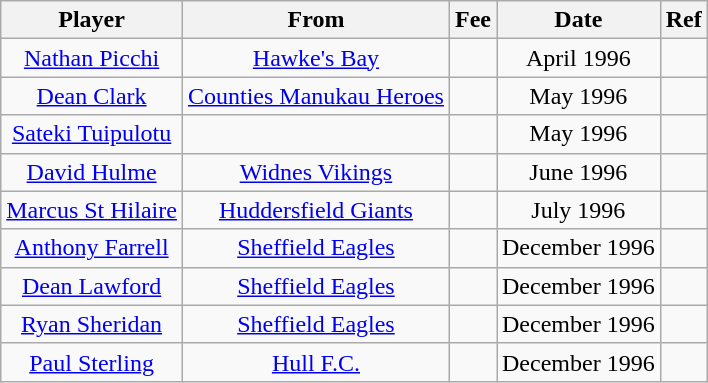<table class="wikitable" style="text-align:center; width="70%; text-align:left">
<tr>
<th><strong>Player</strong></th>
<th><strong>From</strong></th>
<th><strong>Fee</strong></th>
<th><strong>Date</strong></th>
<th><strong>Ref</strong></th>
</tr>
<tr --->
<td><a href='#'>Nathan Picchi</a></td>
<td><a href='#'>Hawke's Bay</a></td>
<td></td>
<td>April 1996</td>
<td></td>
</tr>
<tr --->
<td><a href='#'>Dean Clark</a></td>
<td><a href='#'>Counties Manukau Heroes</a></td>
<td></td>
<td>May 1996</td>
<td></td>
</tr>
<tr --->
<td><a href='#'>Sateki Tuipulotu</a></td>
<td></td>
<td></td>
<td>May 1996</td>
<td></td>
</tr>
<tr --->
<td><a href='#'>David Hulme</a></td>
<td><a href='#'>Widnes Vikings</a></td>
<td></td>
<td>June 1996</td>
<td></td>
</tr>
<tr --->
<td><a href='#'>Marcus St Hilaire</a></td>
<td><a href='#'>Huddersfield Giants</a></td>
<td></td>
<td>July 1996</td>
<td></td>
</tr>
<tr --->
<td><a href='#'>Anthony Farrell</a></td>
<td><a href='#'>Sheffield Eagles</a></td>
<td></td>
<td>December 1996</td>
<td></td>
</tr>
<tr --->
<td><a href='#'>Dean Lawford</a></td>
<td><a href='#'>Sheffield Eagles</a></td>
<td></td>
<td>December 1996</td>
<td></td>
</tr>
<tr --->
<td><a href='#'>Ryan Sheridan</a></td>
<td><a href='#'>Sheffield Eagles</a></td>
<td></td>
<td>December 1996</td>
<td></td>
</tr>
<tr --->
<td><a href='#'>Paul Sterling</a></td>
<td><a href='#'>Hull F.C.</a></td>
<td></td>
<td>December 1996</td>
<td></td>
</tr>
</table>
